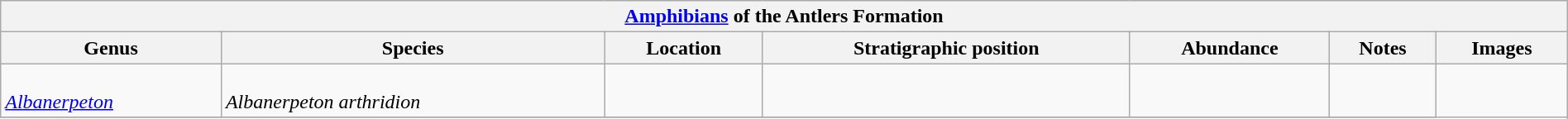<table class="wikitable" align="center" width="100%">
<tr>
<th colspan="7" align="center"><strong><a href='#'>Amphibians</a> of the Antlers Formation</strong></th>
</tr>
<tr>
<th>Genus</th>
<th>Species</th>
<th>Location</th>
<th>Stratigraphic position</th>
<th>Abundance</th>
<th>Notes</th>
<th>Images</th>
</tr>
<tr>
<td><br><em><a href='#'>Albanerpeton</a></em></td>
<td><br><em>Albanerpeton arthridion</em></td>
<td></td>
<td></td>
<td></td>
<td></td>
<td rowspan="99"><br></td>
</tr>
<tr>
</tr>
</table>
